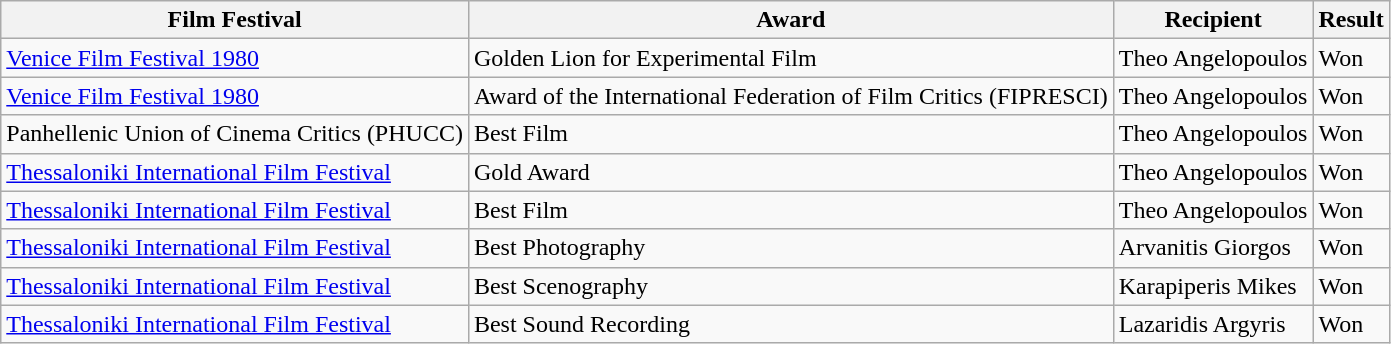<table class="wikitable">
<tr>
<th>Film Festival</th>
<th>Award</th>
<th>Recipient</th>
<th>Result</th>
</tr>
<tr>
<td><a href='#'>Venice Film Festival 1980</a></td>
<td>Golden Lion for Experimental Film</td>
<td>Theo Angelopoulos</td>
<td>Won</td>
</tr>
<tr>
<td><a href='#'>Venice Film Festival 1980</a></td>
<td>Award of the International Federation of Film Critics (FIPRESCI)</td>
<td>Theo Angelopoulos</td>
<td>Won</td>
</tr>
<tr>
<td>Panhellenic Union of Cinema Critics (PHUCC)</td>
<td>Best Film</td>
<td>Theo Angelopoulos</td>
<td>Won</td>
</tr>
<tr>
<td><a href='#'>Thessaloniki International Film Festival</a></td>
<td>Gold Award</td>
<td>Theo Angelopoulos</td>
<td>Won</td>
</tr>
<tr>
<td><a href='#'>Thessaloniki International Film Festival</a></td>
<td>Best Film</td>
<td>Theo Angelopoulos</td>
<td>Won</td>
</tr>
<tr>
<td><a href='#'>Thessaloniki International Film Festival</a></td>
<td>Best Photography</td>
<td>Arvanitis Giorgos</td>
<td>Won</td>
</tr>
<tr>
<td><a href='#'>Thessaloniki International Film Festival</a></td>
<td>Best Scenography</td>
<td>Karapiperis Mikes</td>
<td>Won</td>
</tr>
<tr>
<td><a href='#'>Thessaloniki International Film Festival</a></td>
<td>Best Sound Recording</td>
<td>Lazaridis Argyris</td>
<td>Won</td>
</tr>
</table>
